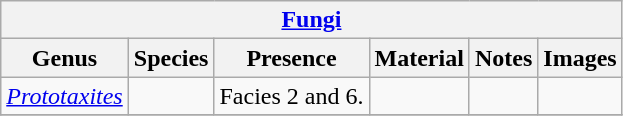<table class="wikitable" align="center">
<tr>
<th colspan="6" align="center"><strong><a href='#'>Fungi</a></strong></th>
</tr>
<tr>
<th>Genus</th>
<th>Species</th>
<th>Presence</th>
<th><strong>Material</strong></th>
<th>Notes</th>
<th>Images</th>
</tr>
<tr>
<td><em><a href='#'>Prototaxites</a></em></td>
<td></td>
<td>Facies 2 and 6.</td>
<td></td>
<td></td>
<td></td>
</tr>
<tr>
</tr>
</table>
